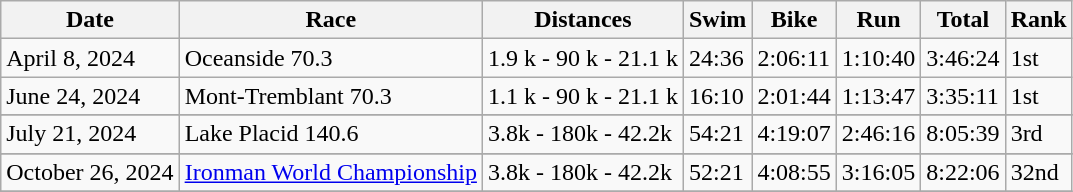<table class="wikitable">
<tr>
<th>Date</th>
<th>Race</th>
<th>Distances</th>
<th>Swim</th>
<th>Bike</th>
<th>Run</th>
<th>Total</th>
<th>Rank</th>
</tr>
<tr>
<td>April 8, 2024</td>
<td>Oceanside 70.3</td>
<td>1.9 k - 90 k - 21.1 k</td>
<td>24:36</td>
<td>2:06:11</td>
<td>1:10:40</td>
<td>3:46:24</td>
<td>1st</td>
</tr>
<tr>
<td>June 24, 2024</td>
<td>Mont-Tremblant 70.3</td>
<td>1.1 k - 90 k - 21.1 k</td>
<td>16:10</td>
<td>2:01:44</td>
<td>1:13:47</td>
<td>3:35:11</td>
<td>1st</td>
</tr>
<tr>
</tr>
<tr>
<td>July 21, 2024</td>
<td>Lake Placid 140.6</td>
<td>3.8k - 180k - 42.2k</td>
<td>54:21</td>
<td>4:19:07</td>
<td>2:46:16</td>
<td>8:05:39</td>
<td>3rd</td>
</tr>
<tr>
</tr>
<tr>
<td>October 26, 2024</td>
<td><a href='#'>Ironman World Championship</a></td>
<td>3.8k - 180k - 42.2k</td>
<td>52:21</td>
<td>4:08:55</td>
<td>3:16:05</td>
<td>8:22:06</td>
<td>32nd</td>
</tr>
<tr>
</tr>
</table>
